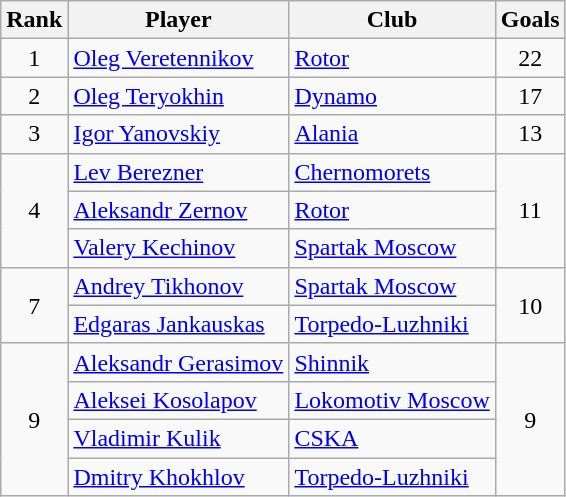<table class="wikitable" style="text-align: center;">
<tr>
<th>Rank</th>
<th>Player</th>
<th>Club</th>
<th>Goals</th>
</tr>
<tr>
<td>1</td>
<td style="text-align: left;"> <a href='#'>Oleg Veretennikov</a></td>
<td style="text-align: left;"><a href='#'>Rotor</a></td>
<td>22</td>
</tr>
<tr>
<td>2</td>
<td style="text-align: left;"> <a href='#'>Oleg Teryokhin</a></td>
<td style="text-align: left;"><a href='#'>Dynamo</a></td>
<td>17</td>
</tr>
<tr>
<td>3</td>
<td style="text-align: left;"> <a href='#'>Igor Yanovskiy</a></td>
<td style="text-align: left;"><a href='#'>Alania</a></td>
<td>13</td>
</tr>
<tr>
<td rowspan="3">4</td>
<td style="text-align: left;"> <a href='#'>Lev Berezner</a></td>
<td style="text-align: left;"><a href='#'>Chernomorets</a></td>
<td rowspan="3">11</td>
</tr>
<tr>
<td style="text-align: left;"> <a href='#'>Aleksandr Zernov</a></td>
<td style="text-align: left;"><a href='#'>Rotor</a></td>
</tr>
<tr>
<td style="text-align: left;"> <a href='#'>Valery Kechinov</a></td>
<td style="text-align: left;"><a href='#'>Spartak Moscow</a></td>
</tr>
<tr>
<td rowspan="2">7</td>
<td style="text-align: left;"> <a href='#'>Andrey Tikhonov</a></td>
<td style="text-align: left;"><a href='#'>Spartak Moscow</a></td>
<td rowspan="2">10</td>
</tr>
<tr>
<td style="text-align: left;"> <a href='#'>Edgaras Jankauskas</a></td>
<td style="text-align: left;"><a href='#'>Torpedo-Luzhniki</a></td>
</tr>
<tr>
<td rowspan="4">9</td>
<td style="text-align: left;"> <a href='#'>Aleksandr Gerasimov</a></td>
<td style="text-align: left;"><a href='#'>Shinnik</a></td>
<td rowspan="4">9</td>
</tr>
<tr>
<td style="text-align: left;"> <a href='#'>Aleksei Kosolapov</a></td>
<td style="text-align: left;"><a href='#'>Lokomotiv Moscow</a></td>
</tr>
<tr>
<td style="text-align: left;"> <a href='#'>Vladimir Kulik</a></td>
<td style="text-align: left;"><a href='#'>CSKA</a></td>
</tr>
<tr>
<td style="text-align: left;"> <a href='#'>Dmitry Khokhlov</a></td>
<td style="text-align: left;"><a href='#'>Torpedo-Luzhniki</a></td>
</tr>
</table>
